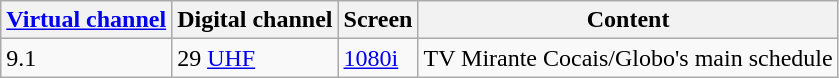<table class = "wikitable">
<tr>
<th><a href='#'>Virtual channel</a></th>
<th>Digital channel</th>
<th>Screen</th>
<th>Content</th>
</tr>
<tr>
<td>9.1</td>
<td>29 <a href='#'>UHF</a></td>
<td><a href='#'>1080i</a></td>
<td>TV Mirante Cocais/Globo's main schedule</td>
</tr>
</table>
